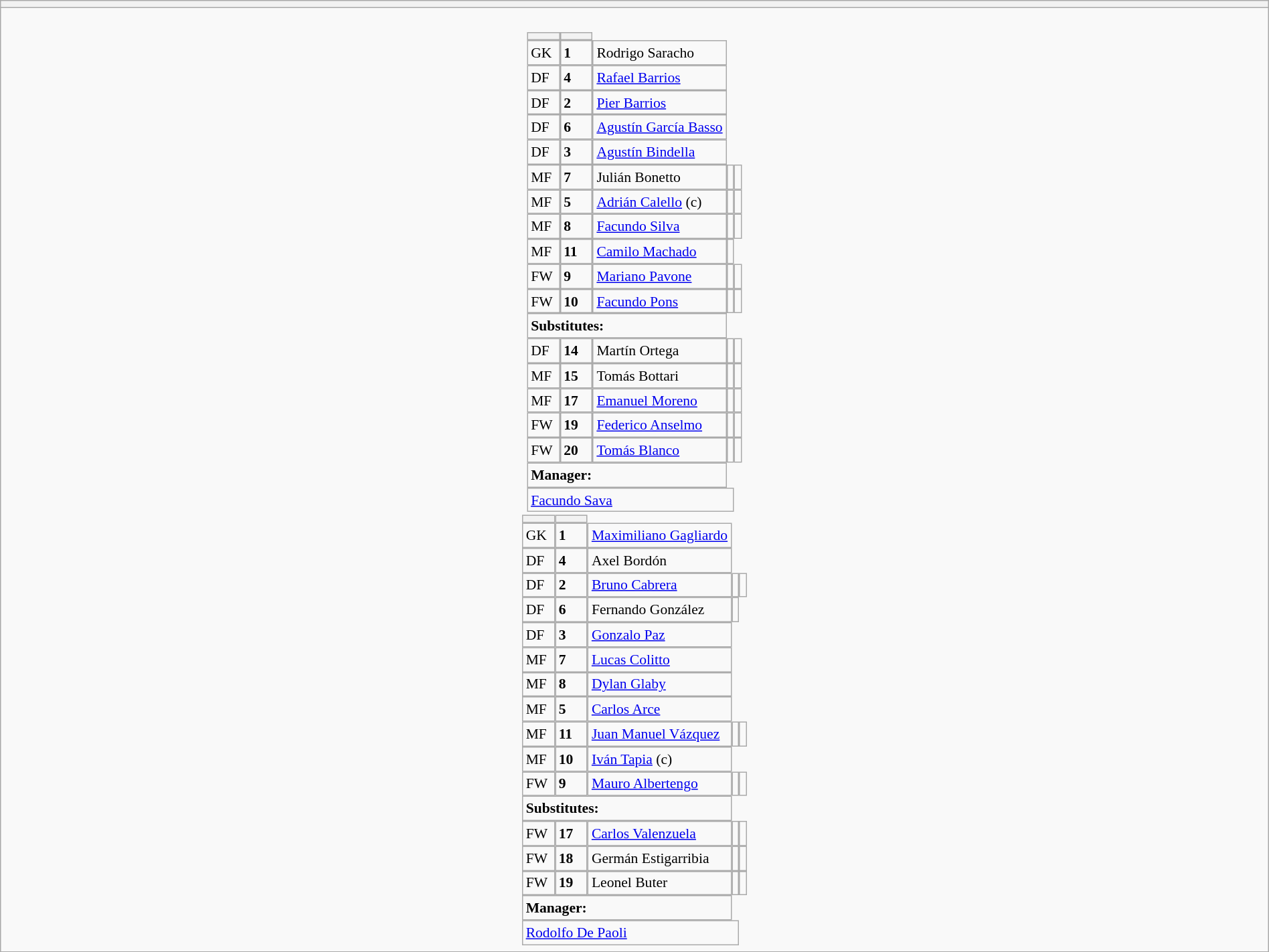<table style="width:100%" class="wikitable collapsible collapsed">
<tr>
<th></th>
</tr>
<tr>
<td><br>






<table style="font-size:90%; margin:0.2em auto;" cellspacing="0" cellpadding="0">
<tr>
<th width="25"></th>
<th width="25"></th>
</tr>
<tr>
<td>GK</td>
<td><strong>1</strong></td>
<td> Rodrigo Saracho</td>
</tr>
<tr>
<td>DF</td>
<td><strong>4</strong></td>
<td> <a href='#'>Rafael Barrios</a></td>
</tr>
<tr>
<td>DF</td>
<td><strong>2</strong></td>
<td> <a href='#'>Pier Barrios</a></td>
</tr>
<tr>
<td>DF</td>
<td><strong>6</strong></td>
<td> <a href='#'>Agustín García Basso</a></td>
</tr>
<tr>
<td>DF</td>
<td><strong>3</strong></td>
<td> <a href='#'>Agustín Bindella</a></td>
</tr>
<tr>
<td>MF</td>
<td><strong>7</strong></td>
<td> Julián Bonetto</td>
<td></td>
<td></td>
</tr>
<tr>
<td>MF</td>
<td><strong>5</strong></td>
<td> <a href='#'>Adrián Calello</a> (c)</td>
<td></td>
<td></td>
</tr>
<tr>
<td>MF</td>
<td><strong>8</strong></td>
<td> <a href='#'>Facundo Silva</a></td>
<td></td>
<td></td>
</tr>
<tr>
<td>MF</td>
<td><strong>11</strong></td>
<td> <a href='#'>Camilo Machado</a></td>
<td></td>
</tr>
<tr>
<td>FW</td>
<td><strong>9</strong></td>
<td> <a href='#'>Mariano Pavone</a></td>
<td></td>
<td></td>
</tr>
<tr>
<td>FW</td>
<td><strong>10</strong></td>
<td> <a href='#'>Facundo Pons</a></td>
<td></td>
<td></td>
</tr>
<tr>
<td colspan=3><strong>Substitutes:</strong></td>
</tr>
<tr>
<td>DF</td>
<td><strong>14</strong></td>
<td> Martín Ortega</td>
<td></td>
<td></td>
</tr>
<tr>
<td>MF</td>
<td><strong>15</strong></td>
<td> Tomás Bottari</td>
<td></td>
<td></td>
</tr>
<tr>
<td>MF</td>
<td><strong>17</strong></td>
<td> <a href='#'>Emanuel Moreno</a></td>
<td></td>
<td></td>
</tr>
<tr>
<td>FW</td>
<td><strong>19</strong></td>
<td> <a href='#'>Federico Anselmo</a></td>
<td></td>
<td></td>
</tr>
<tr>
<td>FW</td>
<td><strong>20</strong></td>
<td> <a href='#'>Tomás Blanco</a></td>
<td></td>
<td></td>
</tr>
<tr>
<td colspan=3><strong>Manager:</strong></td>
</tr>
<tr>
<td colspan=4> <a href='#'>Facundo Sava</a></td>
</tr>
</table>
<table cellspacing="0" cellpadding="0" style="font-size:90%; margin:0.2em auto;">
<tr>
<th width="25"></th>
<th width="25"></th>
</tr>
<tr>
<td>GK</td>
<td><strong>1</strong></td>
<td> <a href='#'>Maximiliano Gagliardo</a></td>
</tr>
<tr>
<td>DF</td>
<td><strong>4</strong></td>
<td> Axel Bordón</td>
</tr>
<tr>
<td>DF</td>
<td><strong>2</strong></td>
<td> <a href='#'>Bruno Cabrera</a></td>
<td></td>
<td></td>
</tr>
<tr>
<td>DF</td>
<td><strong>6</strong></td>
<td> Fernando González</td>
<td></td>
</tr>
<tr>
<td>DF</td>
<td><strong>3</strong></td>
<td> <a href='#'>Gonzalo Paz</a></td>
</tr>
<tr>
<td>MF</td>
<td><strong>7</strong></td>
<td> <a href='#'>Lucas Colitto</a></td>
</tr>
<tr>
<td>MF</td>
<td><strong>8</strong></td>
<td> <a href='#'>Dylan Glaby</a></td>
</tr>
<tr>
<td>MF</td>
<td><strong>5</strong></td>
<td> <a href='#'>Carlos Arce</a></td>
</tr>
<tr>
<td>MF</td>
<td><strong>11</strong></td>
<td> <a href='#'>Juan Manuel Vázquez</a></td>
<td></td>
<td></td>
</tr>
<tr>
<td>MF</td>
<td><strong>10</strong></td>
<td> <a href='#'>Iván Tapia</a> (c)</td>
</tr>
<tr>
<td>FW</td>
<td><strong>9</strong></td>
<td> <a href='#'>Mauro Albertengo</a></td>
<td></td>
<td></td>
</tr>
<tr>
<td colspan=3><strong>Substitutes:</strong></td>
</tr>
<tr>
<td>FW</td>
<td><strong>17</strong></td>
<td> <a href='#'>Carlos Valenzuela</a></td>
<td></td>
<td></td>
</tr>
<tr>
<td>FW</td>
<td><strong>18</strong></td>
<td> Germán Estigarribia</td>
<td></td>
<td></td>
</tr>
<tr>
<td>FW</td>
<td><strong>19</strong></td>
<td> Leonel Buter</td>
<td></td>
<td> </td>
</tr>
<tr>
<td colspan=3><strong>Manager:</strong></td>
</tr>
<tr>
<td colspan=4> <a href='#'>Rodolfo De Paoli</a></td>
</tr>
</table>
</td>
</tr>
</table>
